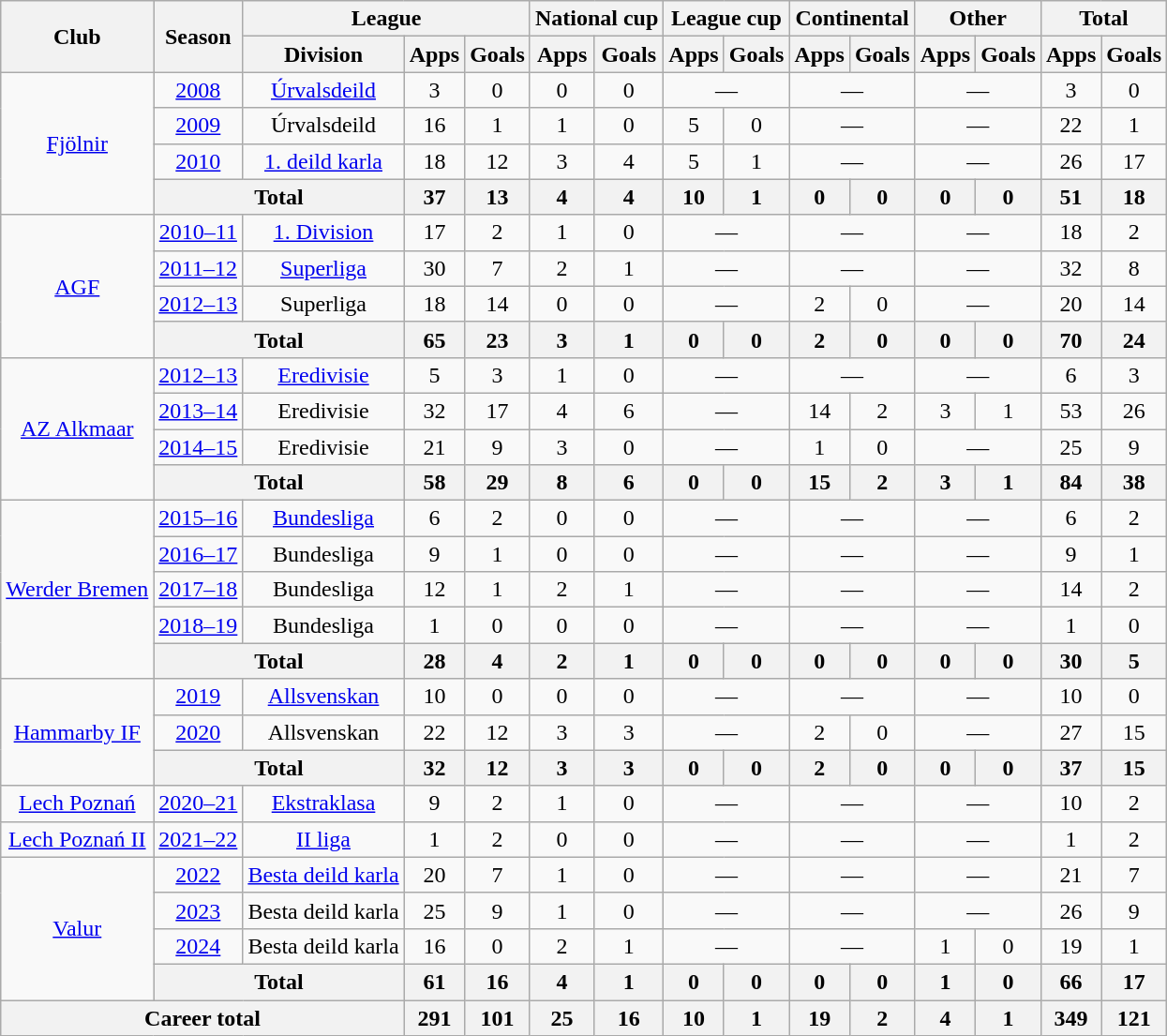<table class="wikitable" style="text-align:center">
<tr>
<th rowspan="2">Club</th>
<th rowspan="2">Season</th>
<th colspan="3">League</th>
<th colspan="2">National cup</th>
<th colspan="2">League cup</th>
<th colspan="2">Continental</th>
<th colspan="2">Other</th>
<th colspan="2">Total</th>
</tr>
<tr>
<th>Division</th>
<th>Apps</th>
<th>Goals</th>
<th>Apps</th>
<th>Goals</th>
<th>Apps</th>
<th>Goals</th>
<th>Apps</th>
<th>Goals</th>
<th>Apps</th>
<th>Goals</th>
<th>Apps</th>
<th>Goals</th>
</tr>
<tr>
<td rowspan="4"><a href='#'>Fjölnir</a></td>
<td><a href='#'>2008</a></td>
<td><a href='#'>Úrvalsdeild</a></td>
<td>3</td>
<td>0</td>
<td>0</td>
<td>0</td>
<td colspan="2">—</td>
<td colspan="2">—</td>
<td colspan="2">—</td>
<td>3</td>
<td>0</td>
</tr>
<tr>
<td><a href='#'>2009</a></td>
<td>Úrvalsdeild</td>
<td>16</td>
<td>1</td>
<td>1</td>
<td>0</td>
<td>5</td>
<td>0</td>
<td colspan="2">—</td>
<td colspan="2">—</td>
<td>22</td>
<td>1</td>
</tr>
<tr>
<td><a href='#'>2010</a></td>
<td><a href='#'>1. deild karla</a></td>
<td>18</td>
<td>12</td>
<td>3</td>
<td>4</td>
<td>5</td>
<td>1</td>
<td colspan="2">—</td>
<td colspan="2">—</td>
<td>26</td>
<td>17</td>
</tr>
<tr>
<th colspan="2">Total</th>
<th>37</th>
<th>13</th>
<th>4</th>
<th>4</th>
<th>10</th>
<th>1</th>
<th>0</th>
<th>0</th>
<th>0</th>
<th>0</th>
<th>51</th>
<th>18</th>
</tr>
<tr>
<td rowspan="4"><a href='#'>AGF</a></td>
<td><a href='#'>2010–11</a></td>
<td><a href='#'>1. Division</a></td>
<td>17</td>
<td>2</td>
<td>1</td>
<td>0</td>
<td colspan="2">—</td>
<td colspan="2">—</td>
<td colspan="2">—</td>
<td>18</td>
<td>2</td>
</tr>
<tr>
<td><a href='#'>2011–12</a></td>
<td><a href='#'>Superliga</a></td>
<td>30</td>
<td>7</td>
<td>2</td>
<td>1</td>
<td colspan="2">—</td>
<td colspan="2">—</td>
<td colspan="2">—</td>
<td>32</td>
<td>8</td>
</tr>
<tr>
<td><a href='#'>2012–13</a></td>
<td>Superliga</td>
<td>18</td>
<td>14</td>
<td>0</td>
<td>0</td>
<td colspan="2">—</td>
<td>2</td>
<td>0</td>
<td colspan="2">—</td>
<td>20</td>
<td>14</td>
</tr>
<tr>
<th colspan="2">Total</th>
<th>65</th>
<th>23</th>
<th>3</th>
<th>1</th>
<th>0</th>
<th>0</th>
<th>2</th>
<th>0</th>
<th>0</th>
<th>0</th>
<th>70</th>
<th>24</th>
</tr>
<tr>
<td rowspan="4"><a href='#'>AZ Alkmaar</a></td>
<td><a href='#'>2012–13</a></td>
<td><a href='#'>Eredivisie</a></td>
<td>5</td>
<td>3</td>
<td>1</td>
<td>0</td>
<td colspan="2">—</td>
<td colspan="2">—</td>
<td colspan="2">—</td>
<td>6</td>
<td>3</td>
</tr>
<tr>
<td><a href='#'>2013–14</a></td>
<td>Eredivisie</td>
<td>32</td>
<td>17</td>
<td>4</td>
<td>6</td>
<td colspan="2">—</td>
<td>14</td>
<td>2</td>
<td>3</td>
<td>1</td>
<td>53</td>
<td>26</td>
</tr>
<tr>
<td><a href='#'>2014–15</a></td>
<td>Eredivisie</td>
<td>21</td>
<td>9</td>
<td>3</td>
<td>0</td>
<td colspan="2">—</td>
<td>1</td>
<td>0</td>
<td colspan="2">—</td>
<td>25</td>
<td>9</td>
</tr>
<tr>
<th colspan="2">Total</th>
<th>58</th>
<th>29</th>
<th>8</th>
<th>6</th>
<th>0</th>
<th>0</th>
<th>15</th>
<th>2</th>
<th>3</th>
<th>1</th>
<th>84</th>
<th>38</th>
</tr>
<tr>
<td rowspan="5"><a href='#'>Werder Bremen</a></td>
<td><a href='#'>2015–16</a></td>
<td><a href='#'>Bundesliga</a></td>
<td>6</td>
<td>2</td>
<td>0</td>
<td>0</td>
<td colspan="2">—</td>
<td colspan="2">—</td>
<td colspan="2">—</td>
<td>6</td>
<td>2</td>
</tr>
<tr>
<td><a href='#'>2016–17</a></td>
<td>Bundesliga</td>
<td>9</td>
<td>1</td>
<td>0</td>
<td>0</td>
<td colspan="2">—</td>
<td colspan="2">—</td>
<td colspan="2">—</td>
<td>9</td>
<td>1</td>
</tr>
<tr>
<td><a href='#'>2017–18</a></td>
<td>Bundesliga</td>
<td>12</td>
<td>1</td>
<td>2</td>
<td>1</td>
<td colspan="2">—</td>
<td colspan="2">—</td>
<td colspan="2">—</td>
<td>14</td>
<td>2</td>
</tr>
<tr>
<td><a href='#'>2018–19</a></td>
<td>Bundesliga</td>
<td>1</td>
<td>0</td>
<td>0</td>
<td>0</td>
<td colspan="2">—</td>
<td colspan="2">—</td>
<td colspan="2">—</td>
<td>1</td>
<td>0</td>
</tr>
<tr>
<th colspan="2">Total</th>
<th>28</th>
<th>4</th>
<th>2</th>
<th>1</th>
<th>0</th>
<th>0</th>
<th>0</th>
<th>0</th>
<th>0</th>
<th>0</th>
<th>30</th>
<th>5</th>
</tr>
<tr>
<td rowspan="3"><a href='#'>Hammarby IF</a></td>
<td><a href='#'>2019</a></td>
<td><a href='#'>Allsvenskan</a></td>
<td>10</td>
<td>0</td>
<td>0</td>
<td>0</td>
<td colspan="2">—</td>
<td colspan="2">—</td>
<td colspan="2">—</td>
<td>10</td>
<td>0</td>
</tr>
<tr>
<td><a href='#'>2020</a></td>
<td>Allsvenskan</td>
<td>22</td>
<td>12</td>
<td>3</td>
<td>3</td>
<td colspan="2">—</td>
<td>2</td>
<td>0</td>
<td colspan="2">—</td>
<td>27</td>
<td>15</td>
</tr>
<tr>
<th colspan="2">Total</th>
<th>32</th>
<th>12</th>
<th>3</th>
<th>3</th>
<th>0</th>
<th>0</th>
<th>2</th>
<th>0</th>
<th>0</th>
<th>0</th>
<th>37</th>
<th>15</th>
</tr>
<tr>
<td><a href='#'>Lech Poznań</a></td>
<td><a href='#'>2020–21</a></td>
<td><a href='#'>Ekstraklasa</a></td>
<td>9</td>
<td>2</td>
<td>1</td>
<td>0</td>
<td colspan="2">—</td>
<td colspan="2">—</td>
<td colspan="2">—</td>
<td>10</td>
<td>2</td>
</tr>
<tr>
<td><a href='#'>Lech Poznań II</a></td>
<td><a href='#'>2021–22</a></td>
<td><a href='#'>II liga</a></td>
<td>1</td>
<td>2</td>
<td>0</td>
<td>0</td>
<td colspan="2">—</td>
<td colspan="2">—</td>
<td colspan="2">—</td>
<td>1</td>
<td>2</td>
</tr>
<tr>
<td rowspan="4"><a href='#'>Valur</a></td>
<td><a href='#'>2022</a></td>
<td><a href='#'>Besta deild karla</a></td>
<td>20</td>
<td>7</td>
<td>1</td>
<td>0</td>
<td colspan="2">—</td>
<td colspan="2">—</td>
<td colspan="2">—</td>
<td>21</td>
<td>7</td>
</tr>
<tr>
<td><a href='#'>2023</a></td>
<td>Besta deild karla</td>
<td>25</td>
<td>9</td>
<td>1</td>
<td>0</td>
<td colspan="2">—</td>
<td colspan="2">—</td>
<td colspan="2">—</td>
<td>26</td>
<td>9</td>
</tr>
<tr>
<td><a href='#'>2024</a></td>
<td>Besta deild karla</td>
<td>16</td>
<td>0</td>
<td>2</td>
<td>1</td>
<td colspan="2">—</td>
<td colspan="2">—</td>
<td>1</td>
<td>0</td>
<td>19</td>
<td>1</td>
</tr>
<tr>
<th colspan="2">Total</th>
<th>61</th>
<th>16</th>
<th>4</th>
<th>1</th>
<th>0</th>
<th>0</th>
<th>0</th>
<th>0</th>
<th>1</th>
<th>0</th>
<th>66</th>
<th>17</th>
</tr>
<tr>
<th colspan="3">Career total</th>
<th>291</th>
<th>101</th>
<th>25</th>
<th>16</th>
<th>10</th>
<th>1</th>
<th>19</th>
<th>2</th>
<th>4</th>
<th>1</th>
<th>349</th>
<th>121</th>
</tr>
</table>
